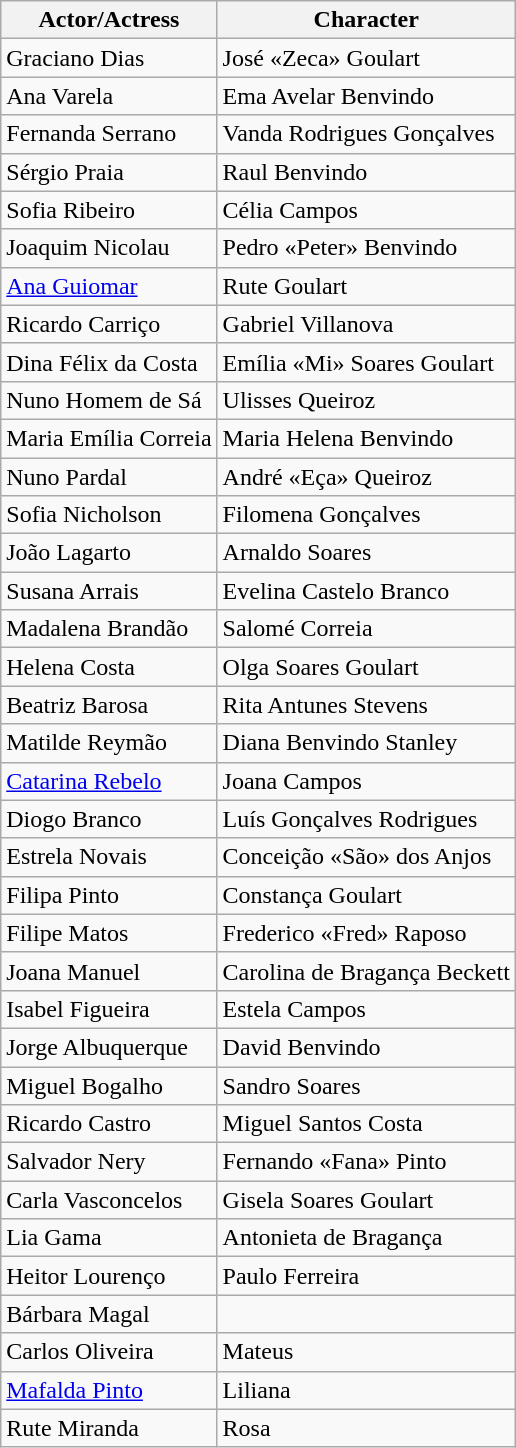<table class="wikitable">
<tr>
<th>Actor/Actress</th>
<th>Character</th>
</tr>
<tr gje>
<td>Graciano Dias</td>
<td>José «Zeca» Goulart</td>
</tr>
<tr>
<td>Ana Varela</td>
<td>Ema Avelar Benvindo</td>
</tr>
<tr>
<td>Fernanda Serrano</td>
<td>Vanda Rodrigues Gonçalves</td>
</tr>
<tr>
<td>Sérgio Praia</td>
<td>Raul Benvindo</td>
</tr>
<tr>
<td>Sofia Ribeiro</td>
<td>Célia Campos</td>
</tr>
<tr>
<td>Joaquim Nicolau</td>
<td>Pedro «Peter» Benvindo</td>
</tr>
<tr>
<td><a href='#'>Ana Guiomar</a></td>
<td>Rute Goulart</td>
</tr>
<tr>
<td>Ricardo Carriço</td>
<td>Gabriel Villanova</td>
</tr>
<tr>
<td>Dina Félix da Costa</td>
<td>Emília «Mi» Soares Goulart</td>
</tr>
<tr>
<td>Nuno Homem de Sá</td>
<td>Ulisses Queiroz</td>
</tr>
<tr>
<td>Maria Emília Correia</td>
<td>Maria Helena Benvindo</td>
</tr>
<tr>
<td>Nuno Pardal</td>
<td>André «Eça» Queiroz</td>
</tr>
<tr>
<td>Sofia Nicholson</td>
<td>Filomena Gonçalves</td>
</tr>
<tr>
<td>João Lagarto</td>
<td>Arnaldo Soares</td>
</tr>
<tr>
<td>Susana Arrais</td>
<td>Evelina Castelo Branco</td>
</tr>
<tr>
<td>Madalena Brandão</td>
<td>Salomé Correia</td>
</tr>
<tr>
<td>Helena Costa</td>
<td>Olga Soares Goulart</td>
</tr>
<tr>
<td>Beatriz Barosa</td>
<td>Rita Antunes Stevens</td>
</tr>
<tr>
<td>Matilde Reymão</td>
<td>Diana Benvindo Stanley</td>
</tr>
<tr>
<td><a href='#'>Catarina Rebelo</a></td>
<td>Joana Campos</td>
</tr>
<tr>
<td>Diogo Branco</td>
<td>Luís Gonçalves Rodrigues</td>
</tr>
<tr>
<td>Estrela Novais</td>
<td>Conceição «São» dos Anjos</td>
</tr>
<tr>
<td>Filipa Pinto</td>
<td>Constança Goulart</td>
</tr>
<tr>
<td>Filipe Matos</td>
<td>Frederico «Fred» Raposo</td>
</tr>
<tr>
<td>Joana Manuel</td>
<td>Carolina de Bragança Beckett</td>
</tr>
<tr>
<td>Isabel Figueira</td>
<td>Estela Campos</td>
</tr>
<tr>
<td>Jorge Albuquerque</td>
<td>David Benvindo</td>
</tr>
<tr>
<td>Miguel Bogalho</td>
<td>Sandro Soares</td>
</tr>
<tr>
<td>Ricardo Castro</td>
<td>Miguel Santos Costa</td>
</tr>
<tr>
<td>Salvador Nery</td>
<td>Fernando «Fana» Pinto</td>
</tr>
<tr>
<td>Carla Vasconcelos</td>
<td>Gisela Soares Goulart</td>
</tr>
<tr>
<td>Lia Gama</td>
<td>Antonieta de Bragança</td>
</tr>
<tr>
<td>Heitor Lourenço</td>
<td>Paulo Ferreira</td>
</tr>
<tr>
<td>Bárbara Magal</td>
<td></td>
</tr>
<tr>
<td>Carlos Oliveira</td>
<td>Mateus</td>
</tr>
<tr>
<td><a href='#'>Mafalda Pinto</a></td>
<td>Liliana</td>
</tr>
<tr>
<td>Rute Miranda</td>
<td>Rosa</td>
</tr>
</table>
